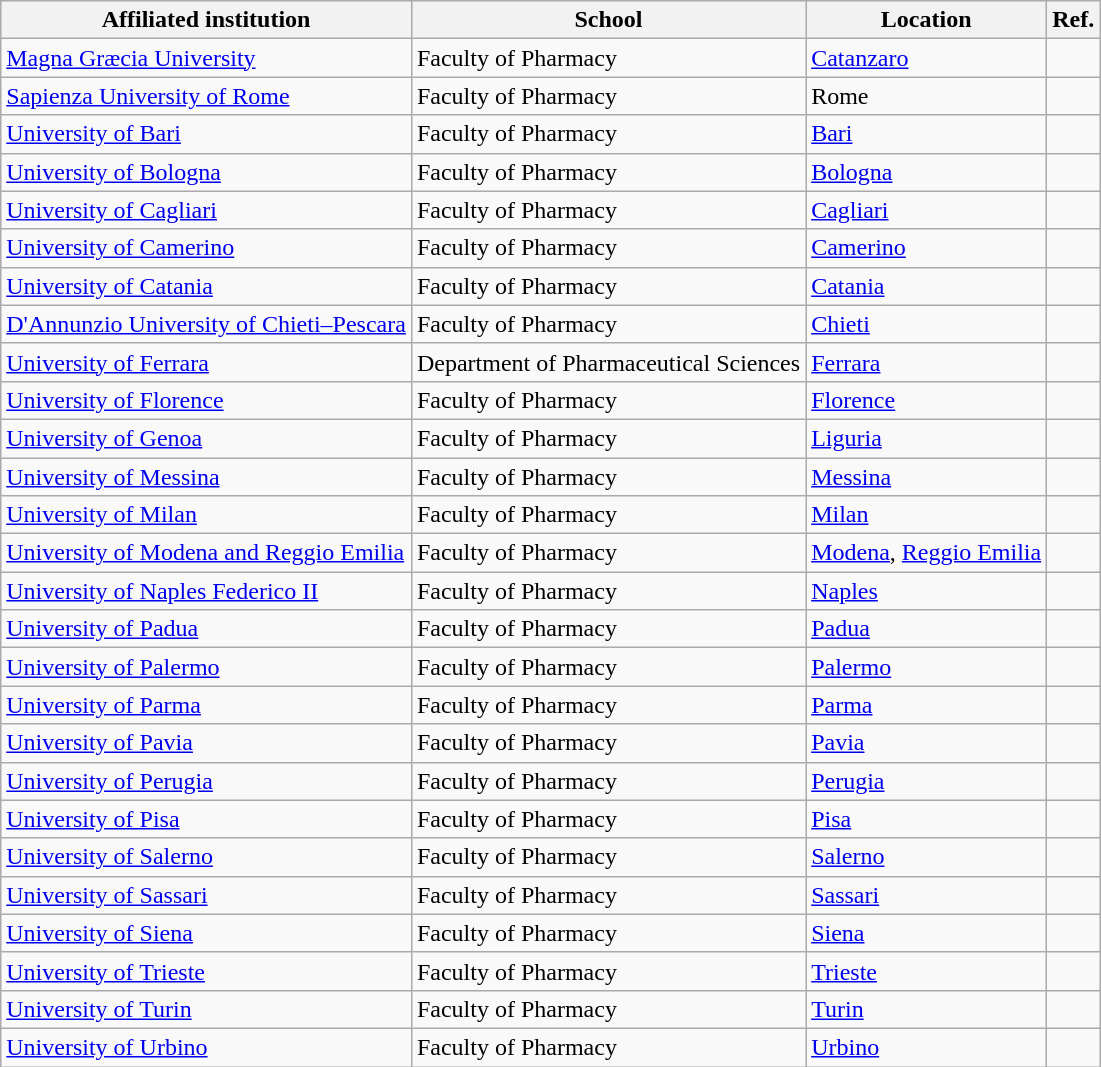<table class="wikitable sortable">
<tr>
<th>Affiliated institution</th>
<th>School</th>
<th>Location</th>
<th>Ref.</th>
</tr>
<tr>
<td><a href='#'>Magna Græcia University</a></td>
<td>Faculty of Pharmacy</td>
<td><a href='#'>Catanzaro</a></td>
<td></td>
</tr>
<tr>
<td><a href='#'>Sapienza University of Rome</a></td>
<td>Faculty of Pharmacy</td>
<td>Rome</td>
<td></td>
</tr>
<tr>
<td><a href='#'>University of Bari</a></td>
<td>Faculty of Pharmacy</td>
<td><a href='#'>Bari</a></td>
<td></td>
</tr>
<tr>
<td><a href='#'>University of Bologna</a></td>
<td>Faculty of Pharmacy</td>
<td><a href='#'>Bologna</a></td>
<td></td>
</tr>
<tr>
<td><a href='#'>University of Cagliari</a></td>
<td>Faculty of Pharmacy</td>
<td><a href='#'>Cagliari</a></td>
<td></td>
</tr>
<tr>
<td><a href='#'>University of Camerino</a></td>
<td>Faculty of Pharmacy</td>
<td><a href='#'>Camerino</a></td>
<td></td>
</tr>
<tr>
<td><a href='#'>University of Catania</a></td>
<td>Faculty of Pharmacy</td>
<td><a href='#'>Catania</a></td>
<td></td>
</tr>
<tr>
<td><a href='#'>D'Annunzio University of Chieti–Pescara</a></td>
<td>Faculty of Pharmacy</td>
<td><a href='#'>Chieti</a></td>
<td></td>
</tr>
<tr>
<td><a href='#'>University of Ferrara</a></td>
<td>Department of Pharmaceutical Sciences</td>
<td><a href='#'>Ferrara</a></td>
<td></td>
</tr>
<tr>
<td><a href='#'>University of Florence</a></td>
<td>Faculty of Pharmacy</td>
<td><a href='#'>Florence</a></td>
<td></td>
</tr>
<tr>
<td><a href='#'>University of Genoa</a></td>
<td>Faculty of Pharmacy</td>
<td><a href='#'>Liguria</a></td>
<td></td>
</tr>
<tr>
<td><a href='#'>University of Messina</a></td>
<td>Faculty of Pharmacy</td>
<td><a href='#'>Messina</a></td>
<td></td>
</tr>
<tr>
<td><a href='#'>University of Milan</a></td>
<td>Faculty of Pharmacy</td>
<td><a href='#'>Milan</a></td>
<td></td>
</tr>
<tr>
<td><a href='#'>University of Modena and Reggio Emilia</a></td>
<td>Faculty of Pharmacy</td>
<td><a href='#'>Modena</a>, <a href='#'>Reggio Emilia</a></td>
<td></td>
</tr>
<tr>
<td><a href='#'>University of Naples Federico II</a></td>
<td>Faculty of Pharmacy</td>
<td><a href='#'>Naples</a></td>
<td></td>
</tr>
<tr>
<td><a href='#'>University of Padua</a></td>
<td>Faculty of Pharmacy</td>
<td><a href='#'>Padua</a></td>
<td></td>
</tr>
<tr>
<td><a href='#'>University of Palermo</a></td>
<td>Faculty of Pharmacy</td>
<td><a href='#'>Palermo</a></td>
<td></td>
</tr>
<tr>
<td><a href='#'>University of Parma</a></td>
<td>Faculty of Pharmacy</td>
<td><a href='#'>Parma</a></td>
<td></td>
</tr>
<tr>
<td><a href='#'>University of Pavia</a></td>
<td>Faculty of Pharmacy</td>
<td><a href='#'>Pavia</a></td>
<td></td>
</tr>
<tr>
<td><a href='#'>University of Perugia</a></td>
<td>Faculty of Pharmacy</td>
<td><a href='#'>Perugia</a></td>
<td></td>
</tr>
<tr>
<td><a href='#'>University of Pisa</a></td>
<td>Faculty of Pharmacy</td>
<td><a href='#'>Pisa</a></td>
<td></td>
</tr>
<tr>
<td><a href='#'>University of Salerno</a></td>
<td>Faculty of Pharmacy</td>
<td><a href='#'>Salerno</a></td>
<td></td>
</tr>
<tr>
<td><a href='#'>University of Sassari</a></td>
<td>Faculty of Pharmacy</td>
<td><a href='#'>Sassari</a></td>
<td></td>
</tr>
<tr>
<td><a href='#'>University of Siena</a></td>
<td>Faculty of Pharmacy</td>
<td><a href='#'>Siena</a></td>
<td></td>
</tr>
<tr>
<td><a href='#'>University of Trieste</a></td>
<td>Faculty of Pharmacy</td>
<td><a href='#'>Trieste</a></td>
<td></td>
</tr>
<tr>
<td><a href='#'>University of Turin</a></td>
<td>Faculty of Pharmacy</td>
<td><a href='#'>Turin</a></td>
<td></td>
</tr>
<tr>
<td><a href='#'>University of Urbino</a></td>
<td>Faculty of Pharmacy</td>
<td><a href='#'>Urbino</a></td>
<td></td>
</tr>
</table>
